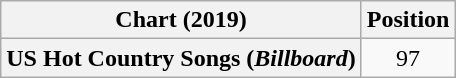<table class="wikitable plainrowheaders" style="text-align:center">
<tr>
<th>Chart (2019)</th>
<th>Position</th>
</tr>
<tr>
<th scope="row">US Hot Country Songs (<em>Billboard</em>)</th>
<td>97</td>
</tr>
</table>
